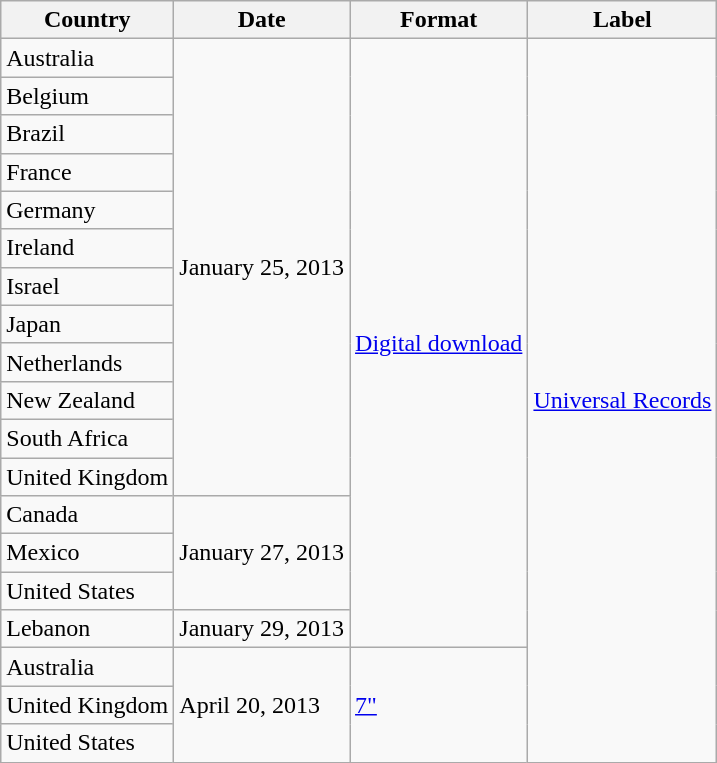<table class="wikitable plainrowheaders">
<tr>
<th scope="col">Country</th>
<th scope="col">Date</th>
<th scope="col">Format</th>
<th scope="col">Label</th>
</tr>
<tr>
<td>Australia</td>
<td rowspan="12">January 25, 2013</td>
<td rowspan="16"><a href='#'>Digital download</a></td>
<td rowspan="19"><a href='#'>Universal Records</a></td>
</tr>
<tr>
<td>Belgium</td>
</tr>
<tr>
<td>Brazil</td>
</tr>
<tr>
<td>France</td>
</tr>
<tr>
<td>Germany</td>
</tr>
<tr>
<td>Ireland</td>
</tr>
<tr>
<td>Israel</td>
</tr>
<tr>
<td>Japan</td>
</tr>
<tr>
<td>Netherlands</td>
</tr>
<tr>
<td>New Zealand</td>
</tr>
<tr>
<td>South Africa</td>
</tr>
<tr>
<td>United Kingdom</td>
</tr>
<tr>
<td>Canada</td>
<td rowspan="3">January 27, 2013</td>
</tr>
<tr>
<td>Mexico</td>
</tr>
<tr>
<td>United States</td>
</tr>
<tr>
<td>Lebanon</td>
<td>January 29, 2013</td>
</tr>
<tr>
<td>Australia</td>
<td rowspan="3">April 20, 2013</td>
<td rowspan="3"><a href='#'>7"</a></td>
</tr>
<tr>
<td>United Kingdom</td>
</tr>
<tr>
<td>United States</td>
</tr>
</table>
